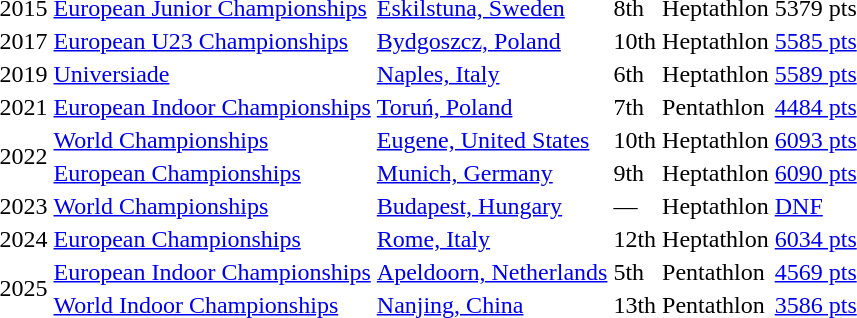<table>
<tr>
<td>2015</td>
<td><a href='#'>European Junior Championships</a></td>
<td><a href='#'>Eskilstuna, Sweden</a></td>
<td>8th</td>
<td>Heptathlon</td>
<td>5379 pts</td>
</tr>
<tr>
<td>2017</td>
<td><a href='#'>European U23 Championships</a></td>
<td><a href='#'>Bydgoszcz, Poland</a></td>
<td>10th</td>
<td>Heptathlon</td>
<td><a href='#'>5585 pts</a></td>
</tr>
<tr>
<td>2019</td>
<td><a href='#'>Universiade</a></td>
<td><a href='#'>Naples, Italy</a></td>
<td>6th</td>
<td>Heptathlon</td>
<td><a href='#'>5589 pts</a></td>
</tr>
<tr>
<td>2021</td>
<td><a href='#'>European Indoor Championships</a></td>
<td><a href='#'>Toruń, Poland</a></td>
<td>7th</td>
<td>Pentathlon</td>
<td><a href='#'>4484 pts</a></td>
</tr>
<tr>
<td rowspan=2>2022</td>
<td><a href='#'>World Championships</a></td>
<td><a href='#'>Eugene, United States</a></td>
<td>10th</td>
<td>Heptathlon</td>
<td><a href='#'>6093 pts</a></td>
</tr>
<tr>
<td><a href='#'>European Championships</a></td>
<td><a href='#'>Munich, Germany</a></td>
<td>9th</td>
<td>Heptathlon</td>
<td><a href='#'>6090 pts</a></td>
</tr>
<tr>
<td>2023</td>
<td><a href='#'>World Championships</a></td>
<td><a href='#'>Budapest, Hungary</a></td>
<td>—</td>
<td>Heptathlon</td>
<td><a href='#'>DNF</a></td>
</tr>
<tr>
<td>2024</td>
<td><a href='#'>European Championships</a></td>
<td><a href='#'>Rome, Italy</a></td>
<td>12th</td>
<td>Heptathlon</td>
<td><a href='#'>6034 pts</a></td>
</tr>
<tr>
<td rowspan=2>2025</td>
<td><a href='#'>European Indoor Championships</a></td>
<td><a href='#'>Apeldoorn, Netherlands</a></td>
<td>5th</td>
<td>Pentathlon</td>
<td><a href='#'>4569 pts</a></td>
</tr>
<tr>
<td><a href='#'>World Indoor Championships</a></td>
<td><a href='#'>Nanjing, China</a></td>
<td>13th</td>
<td>Pentathlon</td>
<td><a href='#'>3586 pts</a></td>
</tr>
</table>
